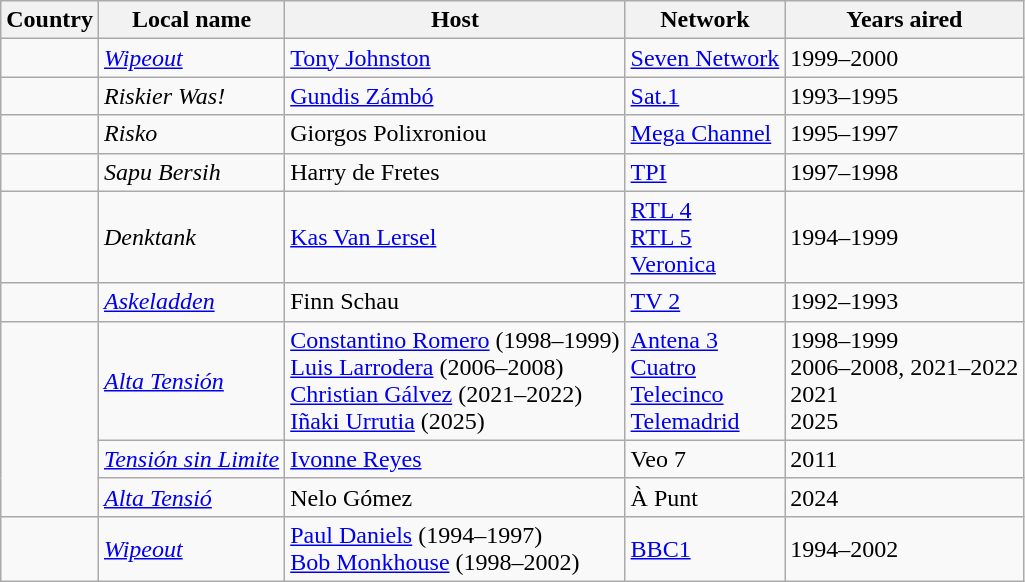<table class="wikitable" style="white-space:nowrap;">
<tr>
<th>Country</th>
<th>Local name</th>
<th>Host</th>
<th>Network</th>
<th>Years aired</th>
</tr>
<tr>
<td></td>
<td><em><a href='#'>Wipeout</a></em></td>
<td><a href='#'>Tony Johnston</a></td>
<td><a href='#'>Seven Network</a></td>
<td>1999–2000</td>
</tr>
<tr>
<td></td>
<td><em>Riskier Was!</em></td>
<td><a href='#'>Gundis Zámbó</a></td>
<td><a href='#'>Sat.1</a></td>
<td>1993–1995</td>
</tr>
<tr>
<td></td>
<td><em>Risko</em></td>
<td>Giorgos Polixroniou</td>
<td><a href='#'>Mega Channel</a></td>
<td>1995–1997</td>
</tr>
<tr>
<td></td>
<td><em>Sapu Bersih</em></td>
<td>Harry de Fretes</td>
<td><a href='#'>TPI</a></td>
<td>1997–1998</td>
</tr>
<tr>
<td></td>
<td><em>Denktank</em></td>
<td><a href='#'>Kas Van Lersel</a></td>
<td><a href='#'>RTL 4</a><br><a href='#'>RTL 5</a><br><a href='#'>Veronica</a></td>
<td>1994–1999</td>
</tr>
<tr>
<td></td>
<td><em><a href='#'>Askeladden</a></em></td>
<td>Finn Schau</td>
<td><a href='#'>TV 2</a></td>
<td>1992–1993</td>
</tr>
<tr>
<td rowspan=3></td>
<td><em><a href='#'>Alta Tensión</a></em></td>
<td><a href='#'>Constantino Romero</a> (1998–1999) <br><a href='#'>Luis Larrodera</a> (2006–2008)<br><a href='#'>Christian Gálvez</a> (2021–2022)<br><a href='#'>Iñaki Urrutia</a> (2025)</td>
<td><a href='#'>Antena 3</a><br><a href='#'>Cuatro</a><br><a href='#'>Telecinco</a><br><a href='#'>Telemadrid</a></td>
<td>1998–1999<br>2006–2008, 2021–2022 <br>2021<br>2025</td>
</tr>
<tr>
<td><em><a href='#'>Tensión sin Limite</a></em></td>
<td><a href='#'>Ivonne Reyes</a></td>
<td>Veo 7</td>
<td>2011</td>
</tr>
<tr>
<td><em><a href='#'>Alta Tensió</a></em></td>
<td>Nelo Gómez</td>
<td>À Punt</td>
<td>2024</td>
</tr>
<tr>
<td></td>
<td><em><a href='#'>Wipeout</a></em></td>
<td><a href='#'>Paul Daniels</a> (1994–1997)<br><a href='#'>Bob Monkhouse</a> (1998–2002)</td>
<td><a href='#'>BBC1</a></td>
<td>1994–2002</td>
</tr>
</table>
